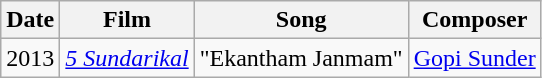<table class="wikitable sortable">
<tr>
<th>Date</th>
<th>Film</th>
<th>Song</th>
<th>Composer</th>
</tr>
<tr>
<td>2013</td>
<td><em><a href='#'>5 Sundarikal</a></em></td>
<td>"Ekantham Janmam"</td>
<td><a href='#'>Gopi Sunder</a></td>
</tr>
</table>
